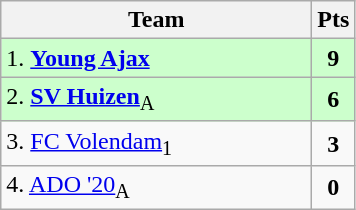<table class="wikitable" style="text-align:center; float:left; margin-right:1em">
<tr>
<th style="width:200px">Team</th>
<th width=20>Pts</th>
</tr>
<tr bgcolor=ccffcc>
<td align=left>1. <strong><a href='#'>Young Ajax</a></strong></td>
<td><strong>9</strong></td>
</tr>
<tr bgcolor=ccffcc>
<td align=left>2. <strong><a href='#'>SV Huizen</a></strong><sub>A</sub></td>
<td><strong>6</strong></td>
</tr>
<tr>
<td align=left>3. <a href='#'>FC Volendam</a><sub>1</sub></td>
<td><strong>3</strong></td>
</tr>
<tr>
<td align=left>4. <a href='#'>ADO '20</a><sub>A</sub></td>
<td><strong>0</strong></td>
</tr>
</table>
